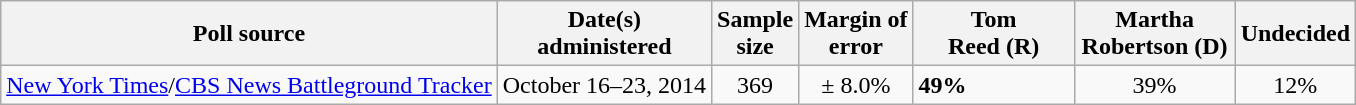<table class="wikitable">
<tr>
<th>Poll source</th>
<th>Date(s)<br>administered</th>
<th>Sample<br>size</th>
<th>Margin of<br>error</th>
<th style="width:100px;">Tom<br>Reed (R)</th>
<th style="width:100px;">Martha<br>Robertson (D)</th>
<th>Undecided</th>
</tr>
<tr>
<td><a href='#'>New York Times</a>/<a href='#'>CBS News Battleground Tracker</a></td>
<td align=center>October 16–23, 2014</td>
<td align=center>369</td>
<td align=center>± 8.0%</td>
<td><strong>49%</strong></td>
<td align=center>39%</td>
<td align=center>12%</td>
</tr>
</table>
